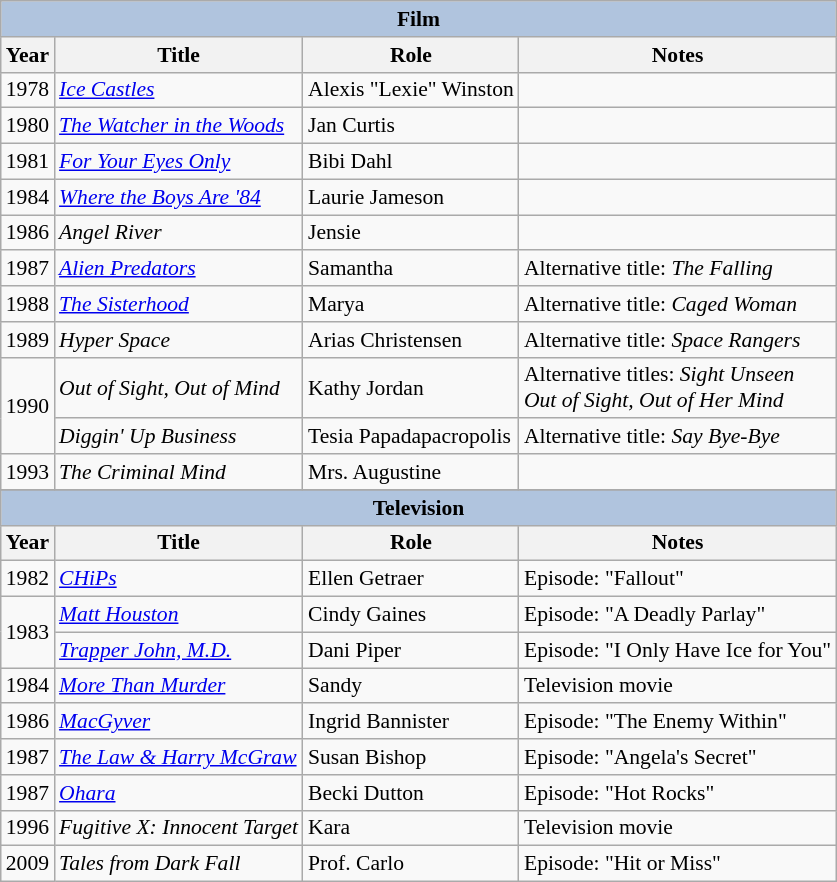<table class="wikitable" style="font-size: 90%;">
<tr>
<th colspan="4" style="background: LightSteelBlue;">Film</th>
</tr>
<tr>
<th>Year</th>
<th>Title</th>
<th>Role</th>
<th>Notes</th>
</tr>
<tr>
<td>1978</td>
<td><em><a href='#'>Ice Castles</a></em></td>
<td>Alexis "Lexie" Winston</td>
<td></td>
</tr>
<tr>
<td>1980</td>
<td><em><a href='#'>The Watcher in the Woods</a></em></td>
<td>Jan Curtis</td>
<td></td>
</tr>
<tr>
<td>1981</td>
<td><em><a href='#'>For Your Eyes Only</a></em></td>
<td>Bibi Dahl</td>
<td></td>
</tr>
<tr>
<td>1984</td>
<td><em><a href='#'>Where the Boys Are '84</a></em></td>
<td>Laurie Jameson</td>
<td></td>
</tr>
<tr>
<td>1986</td>
<td><em>Angel River</em></td>
<td>Jensie</td>
<td></td>
</tr>
<tr>
<td>1987</td>
<td><em><a href='#'>Alien Predators</a></em></td>
<td>Samantha</td>
<td>Alternative title: <em>The Falling</em></td>
</tr>
<tr>
<td>1988</td>
<td><em><a href='#'>The Sisterhood</a></em></td>
<td>Marya</td>
<td>Alternative title: <em>Caged Woman</em></td>
</tr>
<tr>
<td>1989</td>
<td><em>Hyper Space</em></td>
<td>Arias Christensen</td>
<td>Alternative title: <em>Space Rangers</em></td>
</tr>
<tr>
<td rowspan=2>1990</td>
<td><em>Out of Sight, Out of Mind</em></td>
<td>Kathy Jordan</td>
<td>Alternative titles: <em>Sight Unseen</em><br><em>Out of Sight, Out of Her Mind</em></td>
</tr>
<tr>
<td><em>Diggin' Up Business</em></td>
<td>Tesia Papadapacropolis</td>
<td>Alternative title: <em>Say Bye-Bye</em></td>
</tr>
<tr>
<td>1993</td>
<td><em>The Criminal Mind</em></td>
<td>Mrs. Augustine</td>
<td></td>
</tr>
<tr>
</tr>
<tr>
<th colspan="4" style="background: LightSteelBlue;">Television</th>
</tr>
<tr>
<th>Year</th>
<th>Title</th>
<th>Role</th>
<th>Notes</th>
</tr>
<tr>
<td>1982</td>
<td><em><a href='#'>CHiPs</a></em></td>
<td>Ellen Getraer</td>
<td>Episode: "Fallout"</td>
</tr>
<tr>
<td rowspan=2>1983</td>
<td><em><a href='#'>Matt Houston</a></em></td>
<td>Cindy Gaines</td>
<td>Episode: "A Deadly Parlay"</td>
</tr>
<tr>
<td><em><a href='#'>Trapper John, M.D.</a></em></td>
<td>Dani Piper</td>
<td>Episode: "I Only Have Ice for You"</td>
</tr>
<tr>
<td>1984</td>
<td><em><a href='#'>More Than Murder</a></em></td>
<td>Sandy</td>
<td>Television movie</td>
</tr>
<tr>
<td>1986</td>
<td><em><a href='#'>MacGyver</a></em></td>
<td>Ingrid Bannister</td>
<td>Episode: "The Enemy Within"</td>
</tr>
<tr>
<td>1987</td>
<td><em><a href='#'>The Law & Harry McGraw</a></em></td>
<td>Susan Bishop</td>
<td>Episode: "Angela's Secret"</td>
</tr>
<tr>
<td>1987</td>
<td><em><a href='#'>Ohara</a></em></td>
<td>Becki Dutton</td>
<td>Episode: "Hot Rocks"</td>
</tr>
<tr>
<td>1996</td>
<td><em>Fugitive X: Innocent Target</em></td>
<td>Kara</td>
<td>Television movie</td>
</tr>
<tr>
<td>2009</td>
<td><em>Tales from Dark Fall</em></td>
<td>Prof. Carlo</td>
<td>Episode: "Hit or Miss"</td>
</tr>
</table>
